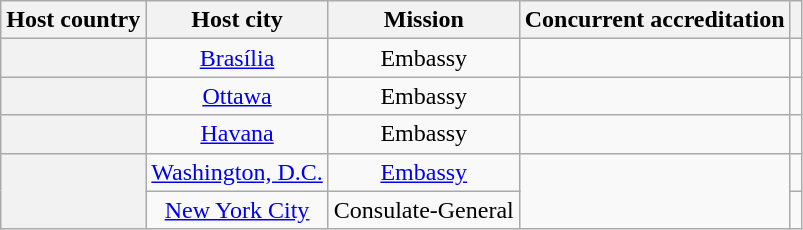<table class="wikitable plainrowheaders" style="text-align:center;">
<tr>
<th scope="col">Host country</th>
<th scope="col">Host city</th>
<th scope="col">Mission</th>
<th scope="col">Concurrent accreditation</th>
<th scope="col"></th>
</tr>
<tr>
<th scope="row"></th>
<td><a href='#'>Brasília</a></td>
<td>Embassy</td>
<td></td>
<td></td>
</tr>
<tr>
<th scope="row"></th>
<td><a href='#'>Ottawa</a></td>
<td>Embassy</td>
<td></td>
<td></td>
</tr>
<tr>
<th scope="row"></th>
<td><a href='#'>Havana</a></td>
<td>Embassy</td>
<td></td>
<td></td>
</tr>
<tr>
<th scope="row" rowspan="2"></th>
<td><a href='#'>Washington, D.C.</a></td>
<td><a href='#'>Embassy</a></td>
<td rowspan="2"></td>
<td></td>
</tr>
<tr>
<td><a href='#'>New York City</a></td>
<td>Consulate-General</td>
<td></td>
</tr>
</table>
